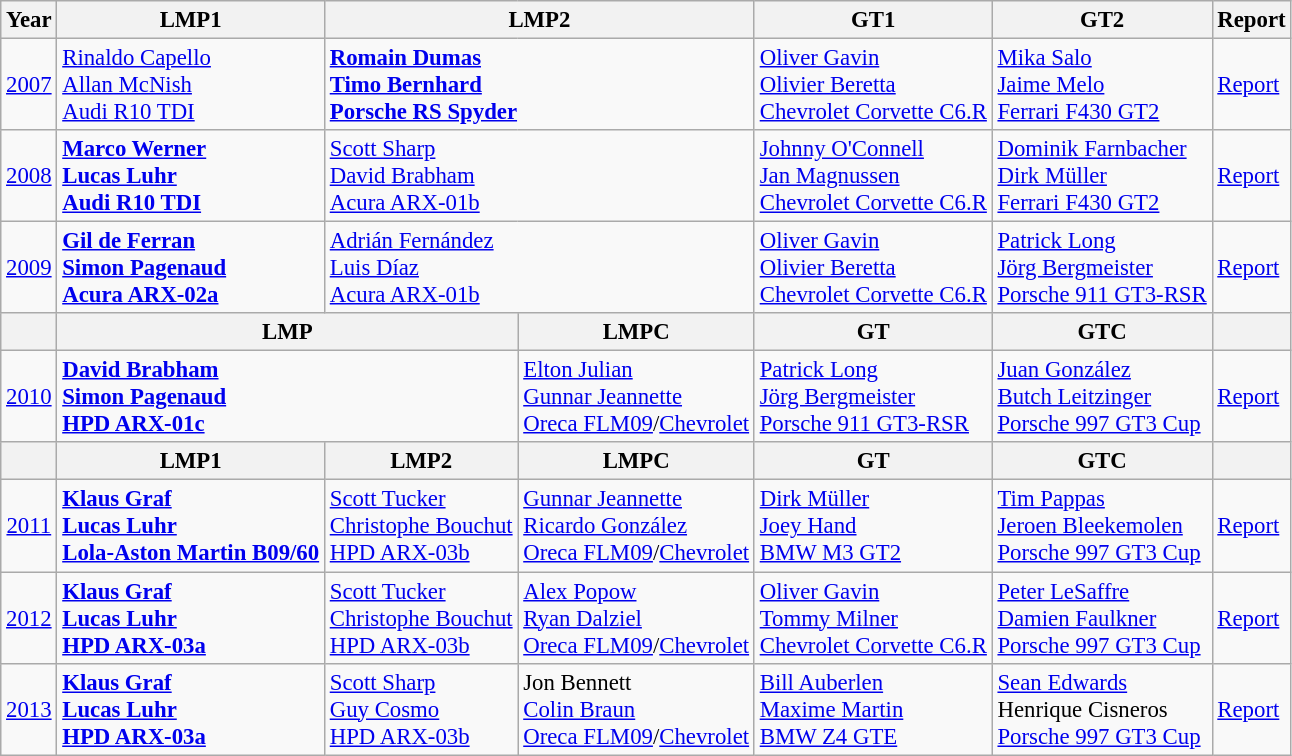<table class="wikitable" style="font-size: 95%;">
<tr>
<th>Year</th>
<th>LMP1</th>
<th colspan="2">LMP2</th>
<th>GT1</th>
<th>GT2</th>
<th>Report</th>
</tr>
<tr>
<td align=center><a href='#'>2007</a></td>
<td> <a href='#'>Rinaldo Capello</a><br> <a href='#'>Allan McNish</a><br><a href='#'>Audi R10 TDI</a></td>
<td colspan="2"><strong> <a href='#'>Romain Dumas</a><br> <a href='#'>Timo Bernhard</a><br><a href='#'>Porsche RS Spyder</a></strong></td>
<td> <a href='#'>Oliver Gavin</a><br> <a href='#'>Olivier Beretta</a><br><a href='#'>Chevrolet Corvette C6.R</a></td>
<td> <a href='#'>Mika Salo</a><br> <a href='#'>Jaime Melo</a><br><a href='#'>Ferrari F430 GT2</a></td>
<td><a href='#'>Report</a></td>
</tr>
<tr>
<td align=center><a href='#'>2008</a></td>
<td><strong> <a href='#'>Marco Werner</a><br> <a href='#'>Lucas Luhr</a><br><a href='#'>Audi R10 TDI</a></strong></td>
<td colspan="2"> <a href='#'>Scott Sharp</a><br> <a href='#'>David Brabham</a><br><a href='#'>Acura ARX-01b</a></td>
<td> <a href='#'>Johnny O'Connell</a><br> <a href='#'>Jan Magnussen</a><br><a href='#'>Chevrolet Corvette C6.R</a></td>
<td> <a href='#'>Dominik Farnbacher</a><br> <a href='#'>Dirk Müller</a><br><a href='#'>Ferrari F430 GT2</a></td>
<td><a href='#'>Report</a></td>
</tr>
<tr>
<td align=center><a href='#'>2009</a></td>
<td><strong> <a href='#'>Gil de Ferran</a><br> <a href='#'>Simon Pagenaud</a><br><a href='#'>Acura ARX-02a</a></strong></td>
<td colspan="2"> <a href='#'>Adrián Fernández</a><br> <a href='#'>Luis Díaz</a><br><a href='#'>Acura ARX-01b</a></td>
<td> <a href='#'>Oliver Gavin</a><br> <a href='#'>Olivier Beretta</a><br><a href='#'>Chevrolet Corvette C6.R</a></td>
<td> <a href='#'>Patrick Long</a><br> <a href='#'>Jörg Bergmeister</a><br><a href='#'>Porsche 911 GT3-RSR</a></td>
<td><a href='#'>Report</a></td>
</tr>
<tr>
<th></th>
<th colspan="2">LMP</th>
<th>LMPC</th>
<th>GT</th>
<th>GTC</th>
<th></th>
</tr>
<tr>
<td align=center><a href='#'>2010</a></td>
<td colspan="2"><strong> <a href='#'>David Brabham</a><br> <a href='#'>Simon Pagenaud</a><br><a href='#'>HPD ARX-01c</a></strong></td>
<td> <a href='#'>Elton Julian</a><br> <a href='#'>Gunnar Jeannette</a><br><a href='#'>Oreca FLM09</a>/<a href='#'>Chevrolet</a></td>
<td> <a href='#'>Patrick Long</a><br> <a href='#'>Jörg Bergmeister</a><br><a href='#'>Porsche 911 GT3-RSR</a></td>
<td> <a href='#'>Juan González</a><br> <a href='#'>Butch Leitzinger</a><br><a href='#'>Porsche 997 GT3 Cup</a></td>
<td><a href='#'>Report</a></td>
</tr>
<tr>
<th></th>
<th>LMP1</th>
<th>LMP2</th>
<th>LMPC</th>
<th>GT</th>
<th>GTC</th>
<th></th>
</tr>
<tr>
<td align=center><a href='#'>2011</a></td>
<td><strong> <a href='#'>Klaus Graf</a><br> <a href='#'>Lucas Luhr</a><br><a href='#'>Lola-Aston Martin B09/60</a></strong></td>
<td> <a href='#'>Scott Tucker</a><br> <a href='#'>Christophe Bouchut</a><br><a href='#'>HPD ARX-03b</a></td>
<td> <a href='#'>Gunnar Jeannette</a><br> <a href='#'>Ricardo González</a><br><a href='#'>Oreca FLM09</a>/<a href='#'>Chevrolet</a></td>
<td> <a href='#'>Dirk Müller</a><br> <a href='#'>Joey Hand</a><br><a href='#'>BMW M3 GT2</a></td>
<td> <a href='#'>Tim Pappas</a><br>  <a href='#'>Jeroen Bleekemolen</a><br><a href='#'>Porsche 997 GT3 Cup</a></td>
<td><a href='#'>Report</a></td>
</tr>
<tr>
<td align=center><a href='#'>2012</a></td>
<td><strong> <a href='#'>Klaus Graf</a><br> <a href='#'>Lucas Luhr</a><br><a href='#'>HPD ARX-03a</a></strong></td>
<td> <a href='#'>Scott Tucker</a><br> <a href='#'>Christophe Bouchut</a><br><a href='#'>HPD ARX-03b</a></td>
<td> <a href='#'>Alex Popow</a><br> <a href='#'>Ryan Dalziel</a><br><a href='#'>Oreca FLM09</a>/<a href='#'>Chevrolet</a></td>
<td> <a href='#'>Oliver Gavin</a><br> <a href='#'>Tommy Milner</a><br><a href='#'>Chevrolet Corvette C6.R</a></td>
<td> <a href='#'>Peter LeSaffre</a><br>  <a href='#'>Damien Faulkner</a><br><a href='#'>Porsche 997 GT3 Cup</a></td>
<td><a href='#'>Report</a></td>
</tr>
<tr>
<td align=center><a href='#'>2013</a></td>
<td><strong> <a href='#'>Klaus Graf</a><br> <a href='#'>Lucas Luhr</a><br><a href='#'>HPD ARX-03a</a></strong></td>
<td> <a href='#'>Scott Sharp</a><br> <a href='#'>Guy Cosmo</a><br><a href='#'>HPD ARX-03b</a></td>
<td> Jon Bennett<br> <a href='#'>Colin Braun</a><br><a href='#'>Oreca FLM09</a>/<a href='#'>Chevrolet</a></td>
<td> <a href='#'>Bill Auberlen</a><br> <a href='#'>Maxime Martin</a><br><a href='#'>BMW Z4 GTE</a></td>
<td> <a href='#'>Sean Edwards</a><br>  Henrique Cisneros<br><a href='#'>Porsche 997 GT3 Cup</a></td>
<td><a href='#'>Report</a></td>
</tr>
</table>
